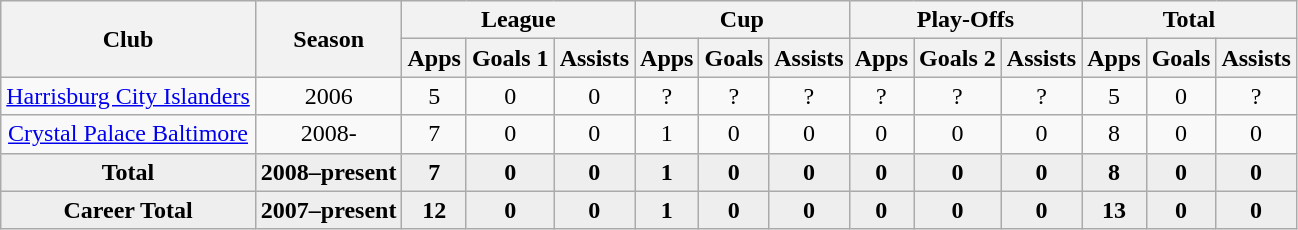<table class="wikitable" style="text-align: center;">
<tr>
<th rowspan="2">Club</th>
<th rowspan="2">Season</th>
<th colspan="3">League</th>
<th colspan="3">Cup</th>
<th colspan="3">Play-Offs</th>
<th colspan="3">Total</th>
</tr>
<tr>
<th>Apps</th>
<th>Goals 1</th>
<th>Assists</th>
<th>Apps</th>
<th>Goals</th>
<th>Assists</th>
<th>Apps</th>
<th>Goals 2</th>
<th>Assists</th>
<th>Apps</th>
<th>Goals</th>
<th>Assists</th>
</tr>
<tr>
<td rowspan="1" valign="top"><a href='#'>Harrisburg City Islanders</a></td>
<td>2006</td>
<td>5</td>
<td>0</td>
<td>0</td>
<td>?</td>
<td>?</td>
<td>?</td>
<td>?</td>
<td>?</td>
<td>?</td>
<td>5</td>
<td>0</td>
<td>?</td>
</tr>
<tr>
<td><a href='#'>Crystal Palace Baltimore</a></td>
<td>2008-</td>
<td>7</td>
<td>0</td>
<td>0</td>
<td>1</td>
<td>0</td>
<td>0</td>
<td>0</td>
<td>0</td>
<td>0</td>
<td>8</td>
<td>0</td>
<td>0</td>
</tr>
<tr style="font-weight:bold; background-color:#eeeeee;">
<td><strong>Total</strong></td>
<td>2008–present</td>
<td>7</td>
<td>0</td>
<td>0</td>
<td>1</td>
<td>0</td>
<td>0</td>
<td>0</td>
<td>0</td>
<td>0</td>
<td>8</td>
<td>0</td>
<td>0</td>
</tr>
<tr style="font-weight:bold; background-color:#eeeeee;">
<td><strong>Career Total</strong></td>
<td>2007–present</td>
<td>12</td>
<td>0</td>
<td>0</td>
<td>1</td>
<td>0</td>
<td>0</td>
<td>0</td>
<td>0</td>
<td>0</td>
<td>13</td>
<td>0</td>
<td>0</td>
</tr>
</table>
